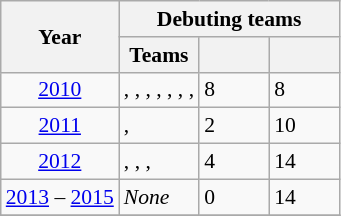<table class="wikitable" style="font-size: 90%">
<tr>
<th rowspan=2>Year</th>
<th colspan=3>Debuting teams</th>
</tr>
<tr>
<th>Teams</th>
<th width=40></th>
<th width=40></th>
</tr>
<tr>
<td align="center"><a href='#'>2010</a></td>
<td>, , , , , , , </td>
<td>8</td>
<td>8</td>
</tr>
<tr>
<td align="center"><a href='#'>2011</a></td>
<td>, </td>
<td>2</td>
<td>10</td>
</tr>
<tr>
<td align="center"><a href='#'>2012</a></td>
<td>, , , </td>
<td>4</td>
<td>14</td>
</tr>
<tr>
<td align="center"><a href='#'>2013</a> – <a href='#'>2015</a></td>
<td><em>None</em></td>
<td>0</td>
<td>14</td>
</tr>
<tr>
</tr>
</table>
